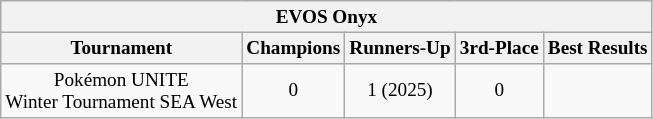<table class="wikitable" style="font-size:80%; text-align:center;">
<tr>
<td colspan="8" style="background-color:#f2f2f2;"> <strong>EVOS Onyx</strong></td>
</tr>
<tr>
<th>Tournament</th>
<th>Champions</th>
<th>Runners-Up</th>
<th>3rd-Place</th>
<th>Best Results</th>
</tr>
<tr>
<td>Pokémon UNITE <br> Winter Tournament SEA West</td>
<td>0</td>
<td>1 (2025)</td>
<td>0</td>
<td></td>
</tr>
</table>
